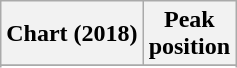<table class="wikitable sortable plainrowheaders" style="text-align:center">
<tr>
<th scope="col">Chart (2018)</th>
<th scope="col">Peak<br> position</th>
</tr>
<tr>
</tr>
<tr>
</tr>
<tr>
</tr>
<tr>
</tr>
</table>
